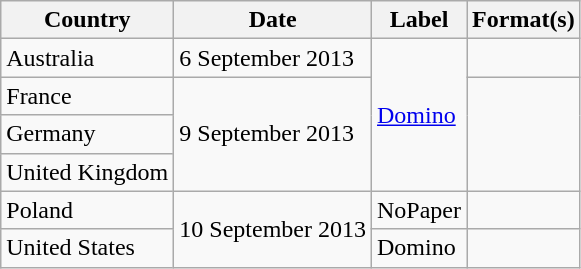<table class="wikitable plainrowheaders">
<tr>
<th scope="col">Country</th>
<th scope="col">Date</th>
<th scope="col">Label</th>
<th scope="col">Format(s)</th>
</tr>
<tr>
<td>Australia</td>
<td>6 September 2013</td>
<td rowspan="4"><a href='#'>Domino</a></td>
<td></td>
</tr>
<tr>
<td>France</td>
<td rowspan="3">9 September 2013</td>
<td rowspan="3"></td>
</tr>
<tr>
<td>Germany</td>
</tr>
<tr>
<td>United Kingdom</td>
</tr>
<tr>
<td>Poland</td>
<td rowspan="2">10 September 2013</td>
<td>NoPaper</td>
<td></td>
</tr>
<tr>
<td>United States</td>
<td>Domino</td>
<td></td>
</tr>
</table>
